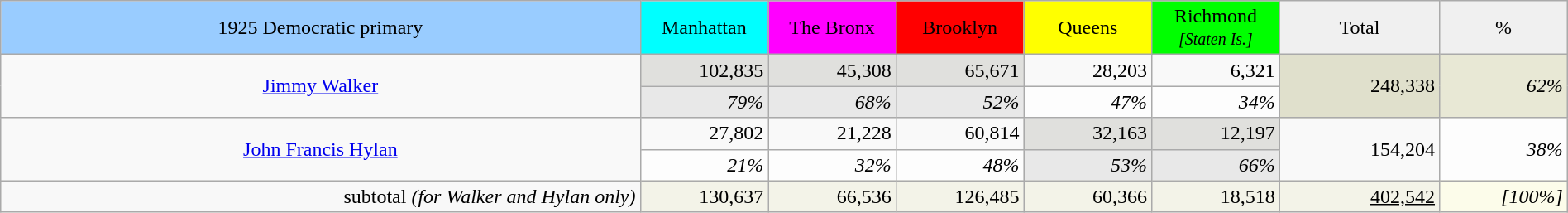<table class="wikitable" style="width:100%; text-align:right;">
<tr style="text-align:center;">
<td style="width:40%; background:#9cf;">1925 Democratic primary</td>
<td style="width:8%; background:aqua;">Manhattan</td>
<td style="width:8%; background:magenta;">The Bronx</td>
<td style="width:8%; background:red;">Brooklyn</td>
<td style="width:8%; background:yellow;">Queens</td>
<td style="width:8%; background:lime;">Richmond <small><em>[Staten Is.]</em></small></td>
<td style="width:10%; background:#f0f0f0;">Total</td>
<td style="width:8%; background:#f0f0f0;">%</td>
</tr>
<tr>
<td rowspan="2" style="text-align:center;"><a href='#'>Jimmy Walker</a></td>
<td style="background:#e0e0dd;">102,835</td>
<td style="background:#e0e0dd;">45,308</td>
<td style="background:#e0e0dd;">65,671</td>
<td>28,203</td>
<td>6,321</td>
<td rowspan="2" style="background:#e0e0cc;">248,338</td>
<td rowspan="2" style="background:#e8e8d5;"><em>62%</em></td>
</tr>
<tr style="background:#e8e8e8;">
<td><em>79%</em></td>
<td><em>68%</em></td>
<td><em>52%</em></td>
<td bgcolor="fdfdfd"><em>47%</em></td>
<td bgcolor="fdfdfd"><em>34%</em></td>
</tr>
<tr>
<td rowspan="2" style="text-align:center;"><a href='#'>John Francis Hylan</a></td>
<td>27,802</td>
<td>21,228</td>
<td>60,814</td>
<td style="background:#e0e0dd;">32,163</td>
<td style="background:#e0e0dd;">12,197</td>
<td rowspan="2">154,204</td>
<td rowspan="2" style="background:#fdfdfd;"><em>38%</em></td>
</tr>
<tr style="background:#fdfdfd;">
<td><em>21%</em></td>
<td><em>32%</em></td>
<td><em>48%</em></td>
<td style="background:#e8e8e8;"><em>53%</em></td>
<td style="background:#e8e8e8;"><em>66%</em></td>
</tr>
<tr style="background:#f3f3e8;">
<td style="background:#f8f8f8;">subtotal <em>(for Walker and Hylan only)</em></td>
<td>130,637</td>
<td>66,536</td>
<td>126,485</td>
<td>60,366</td>
<td>18,518</td>
<td><u>402,542</u></td>
<td style="background:#fcfcea;"><em>[100%]</em></td>
</tr>
</table>
